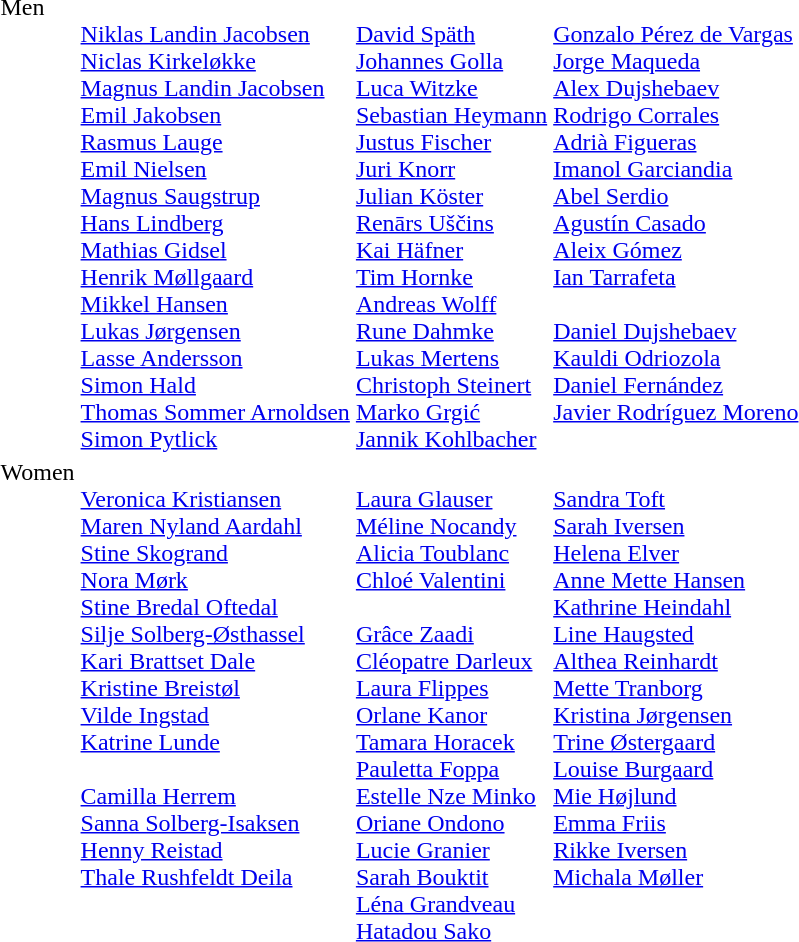<table>
<tr valign="top">
<td>Men<br></td>
<td><br><a href='#'>Niklas Landin Jacobsen</a> <br><a href='#'>Niclas Kirkeløkke</a><br><a href='#'>Magnus Landin Jacobsen</a><br><a href='#'>Emil Jakobsen</a><br><a href='#'>Rasmus Lauge</a><br><a href='#'>Emil Nielsen</a> <br><a href='#'>Magnus Saugstrup</a><br><a href='#'>Hans Lindberg</a><br><a href='#'>Mathias Gidsel</a><br><a href='#'>Henrik Møllgaard</a><br><a href='#'>Mikkel Hansen</a><br><a href='#'>Lukas Jørgensen</a><br><a href='#'>Lasse Andersson</a><br><a href='#'>Simon Hald</a><br><a href='#'>Thomas Sommer Arnoldsen</a><br><a href='#'>Simon Pytlick</a></td>
<td><br><a href='#'>David Späth</a> <br><a href='#'>Johannes Golla</a> <br><a href='#'>Luca Witzke</a><br><a href='#'>Sebastian Heymann</a><br><a href='#'>Justus Fischer</a><br><a href='#'>Juri Knorr</a><br><a href='#'>Julian Köster</a><br><a href='#'>Renārs Uščins</a><br><a href='#'>Kai Häfner</a><br><a href='#'>Tim Hornke</a><br><a href='#'>Andreas Wolff</a> <br><a href='#'>Rune Dahmke</a><br><a href='#'>Lukas Mertens</a><br><a href='#'>Christoph Steinert</a><br><a href='#'>Marko Grgić</a><br><a href='#'>Jannik Kohlbacher</a></td>
<td><br><a href='#'>Gonzalo Pérez de Vargas</a><br><a href='#'>Jorge Maqueda</a><br><a href='#'>Alex Dujshebaev</a><br><a href='#'>Rodrigo Corrales</a><br><a href='#'>Adrià Figueras</a><br><a href='#'>Imanol Garciandia</a><br><a href='#'>Abel Serdio</a><br><a href='#'>Agustín Casado</a><br><a href='#'>Aleix Gómez</a><br><a href='#'>Ian Tarrafeta</a><br><br><a href='#'>Daniel Dujshebaev</a><br><a href='#'>Kauldi Odriozola</a><br><a href='#'>Daniel Fernández</a><br><a href='#'>Javier Rodríguez Moreno</a></td>
</tr>
<tr valign="top">
<td>Women<br></td>
<td><br><a href='#'>Veronica Kristiansen</a><br><a href='#'>Maren Nyland Aardahl</a><br><a href='#'>Stine Skogrand</a><br><a href='#'>Nora Mørk</a><br><a href='#'>Stine Bredal Oftedal</a><br><a href='#'>Silje Solberg-Østhassel</a><br><a href='#'>Kari Brattset Dale</a><br><a href='#'>Kristine Breistøl</a><br><a href='#'>Vilde Ingstad</a><br><a href='#'>Katrine Lunde</a><br><br><a href='#'>Camilla Herrem</a><br><a href='#'>Sanna Solberg-Isaksen</a><br><a href='#'>Henny Reistad</a><br><a href='#'>Thale Rushfeldt Deila</a></td>
<td><br><a href='#'>Laura Glauser</a><br><a href='#'>Méline Nocandy</a><br><a href='#'>Alicia Toublanc</a><br><a href='#'>Chloé Valentini</a><br><br><a href='#'>Grâce Zaadi</a><br><a href='#'>Cléopatre Darleux</a><br><a href='#'>Laura Flippes</a><br><a href='#'>Orlane Kanor</a><br><a href='#'>Tamara Horacek</a><br><a href='#'>Pauletta Foppa</a><br><a href='#'>Estelle Nze Minko</a><br><a href='#'>Oriane Ondono</a><br><a href='#'>Lucie Granier</a><br><a href='#'>Sarah Bouktit</a><br><a href='#'>Léna Grandveau</a><br><a href='#'>Hatadou Sako</a></td>
<td><br><a href='#'>Sandra Toft</a><br><a href='#'>Sarah Iversen</a><br><a href='#'>Helena Elver</a><br><a href='#'>Anne Mette Hansen</a><br><a href='#'>Kathrine Heindahl</a><br><a href='#'>Line Haugsted</a><br><a href='#'>Althea Reinhardt</a><br><a href='#'>Mette Tranborg</a><br><a href='#'>Kristina Jørgensen</a><br><a href='#'>Trine Østergaard</a><br><a href='#'>Louise Burgaard</a><br><a href='#'>Mie Højlund</a><br><a href='#'>Emma Friis</a><br><a href='#'>Rikke Iversen</a><br><a href='#'>Michala Møller</a></td>
</tr>
</table>
